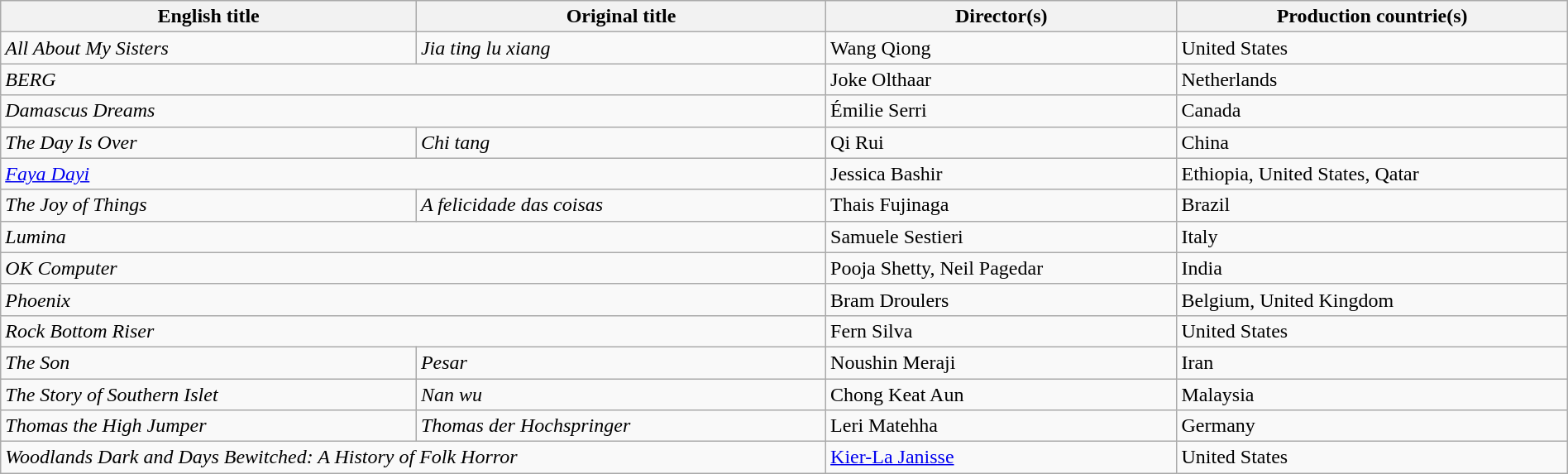<table class="sortable wikitable" style="width:100%; margin-bottom:4px" cellpadding="5">
<tr>
<th scope="col">English title</th>
<th scope="col">Original title</th>
<th scope="col">Director(s)</th>
<th scope="col">Production countrie(s)</th>
</tr>
<tr>
<td><em>All About My Sisters</em></td>
<td><em>Jia ting lu xiang</em></td>
<td>Wang Qiong</td>
<td>United States</td>
</tr>
<tr>
<td colspan="2"><em>BERG</em></td>
<td>Joke Olthaar</td>
<td>Netherlands</td>
</tr>
<tr>
<td colspan="2"><em>Damascus Dreams</em></td>
<td>Émilie Serri</td>
<td>Canada</td>
</tr>
<tr>
<td><em>The Day Is Over</em></td>
<td><em>Chi tang</em></td>
<td>Qi Rui</td>
<td>China</td>
</tr>
<tr>
<td colspan="2"><em><a href='#'>Faya Dayi</a></em></td>
<td>Jessica Bashir</td>
<td>Ethiopia, United States, Qatar</td>
</tr>
<tr>
<td><em>The Joy of Things</em></td>
<td><em>A felicidade das coisas</em></td>
<td>Thais Fujinaga</td>
<td>Brazil</td>
</tr>
<tr>
<td colspan="2"><em>Lumina</em></td>
<td>Samuele Sestieri</td>
<td>Italy</td>
</tr>
<tr>
<td colspan="2"><em>OK Computer</em></td>
<td>Pooja Shetty, Neil Pagedar</td>
<td>India</td>
</tr>
<tr>
<td colspan="2"><em>Phoenix</em></td>
<td>Bram Droulers</td>
<td>Belgium, United Kingdom</td>
</tr>
<tr>
<td colspan="2"><em>Rock Bottom Riser</em></td>
<td>Fern Silva</td>
<td>United States</td>
</tr>
<tr>
<td><em>The Son</em></td>
<td><em>Pesar</em></td>
<td>Noushin Meraji</td>
<td>Iran</td>
</tr>
<tr>
<td><em>The Story of Southern Islet</em></td>
<td><em>Nan wu</em></td>
<td>Chong Keat Aun</td>
<td>Malaysia</td>
</tr>
<tr>
<td><em>Thomas the High Jumper</em></td>
<td><em>Thomas der Hochspringer</em></td>
<td>Leri Matehha</td>
<td>Germany</td>
</tr>
<tr>
<td colspan="2"><em>Woodlands Dark and Days Bewitched: A History of Folk Horror</em></td>
<td><a href='#'>Kier-La Janisse</a></td>
<td>United States</td>
</tr>
</table>
